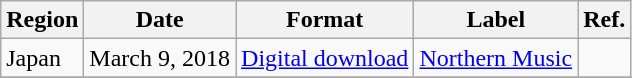<table class="wikitable sortable plainrowheaders">
<tr>
<th scope="col">Region</th>
<th scope="col">Date</th>
<th scope="col">Format</th>
<th scope="col">Label</th>
<th scope="col">Ref.</th>
</tr>
<tr>
<td>Japan</td>
<td>March 9, 2018</td>
<td><a href='#'>Digital download</a></td>
<td><a href='#'>Northern Music</a></td>
<td></td>
</tr>
<tr>
</tr>
</table>
